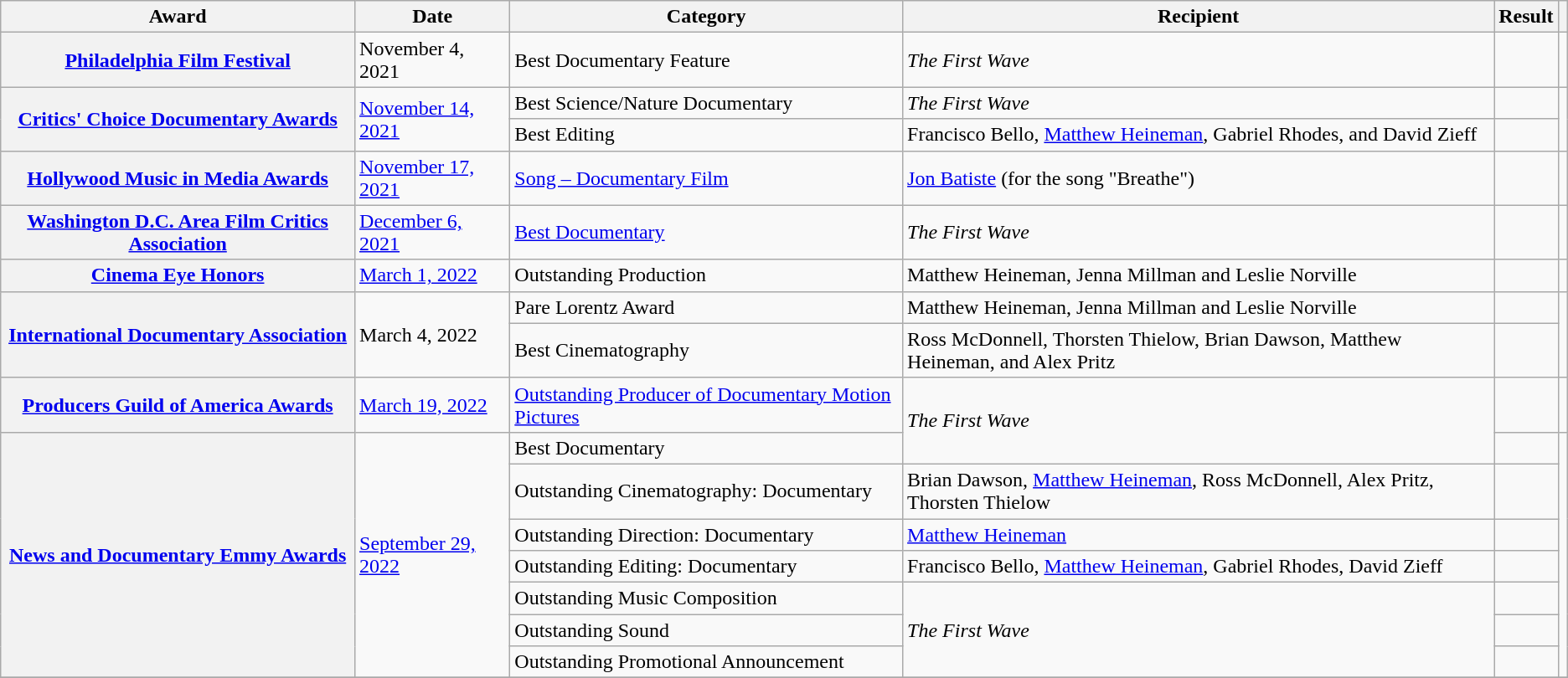<table class="wikitable sortable plainrowheaders">
<tr>
<th>Award</th>
<th>Date</th>
<th>Category</th>
<th>Recipient</th>
<th>Result</th>
<th></th>
</tr>
<tr>
<th scope="row"><a href='#'>Philadelphia Film Festival</a></th>
<td>November 4, 2021</td>
<td>Best Documentary Feature</td>
<td><em>The First Wave</em></td>
<td></td>
<td align="center"></td>
</tr>
<tr>
<th scope="row" rowspan="2"><a href='#'>Critics' Choice Documentary Awards</a></th>
<td rowspan="2"><a href='#'>November 14, 2021</a></td>
<td>Best Science/Nature Documentary</td>
<td><em>The First Wave</em></td>
<td></td>
<td rowspan="2" align="center"></td>
</tr>
<tr>
<td>Best Editing</td>
<td>Francisco Bello, <a href='#'>Matthew Heineman</a>, Gabriel Rhodes, and David Zieff</td>
<td></td>
</tr>
<tr>
<th scope="row"><a href='#'>Hollywood Music in Media Awards</a></th>
<td><a href='#'>November 17, 2021</a></td>
<td><a href='#'>Song – Documentary Film</a></td>
<td><a href='#'>Jon Batiste</a> (for the song "Breathe")</td>
<td></td>
<td align="center"></td>
</tr>
<tr>
<th scope="row"><a href='#'>Washington D.C. Area Film Critics Association</a></th>
<td><a href='#'>December 6, 2021</a></td>
<td><a href='#'>Best Documentary</a></td>
<td><em>The First Wave</em></td>
<td></td>
<td align="center"></td>
</tr>
<tr>
<th scope="row"><a href='#'>Cinema Eye Honors</a></th>
<td><a href='#'>March 1, 2022</a></td>
<td>Outstanding Production</td>
<td>Matthew Heineman, Jenna Millman and Leslie Norville</td>
<td></td>
<td align="center"></td>
</tr>
<tr>
<th scope="row" rowspan="2"><a href='#'>International Documentary Association</a></th>
<td rowspan="2">March 4, 2022</td>
<td>Pare Lorentz Award</td>
<td>Matthew Heineman, Jenna Millman and Leslie Norville</td>
<td></td>
<td rowspan="2" align="center"></td>
</tr>
<tr>
<td>Best Cinematography</td>
<td>Ross McDonnell, Thorsten Thielow, Brian Dawson, Matthew Heineman, and Alex Pritz</td>
<td></td>
</tr>
<tr>
<th scope="row"><a href='#'>Producers Guild of America Awards</a></th>
<td><a href='#'>March 19, 2022</a></td>
<td><a href='#'>Outstanding Producer of Documentary Motion Pictures</a></td>
<td rowspan="2"><em>The First Wave</em></td>
<td></td>
<td align="center"></td>
</tr>
<tr>
<th scope="row" rowspan="7"><a href='#'>News and Documentary Emmy Awards</a></th>
<td rowspan="7"><a href='#'>September 29, 2022</a></td>
<td>Best Documentary</td>
<td></td>
<td rowspan="7" align="center"><br></td>
</tr>
<tr>
<td>Outstanding Cinematography: Documentary</td>
<td>Brian Dawson, <a href='#'>Matthew Heineman</a>, Ross McDonnell, Alex Pritz, Thorsten Thielow</td>
<td></td>
</tr>
<tr>
<td>Outstanding Direction: Documentary</td>
<td><a href='#'>Matthew Heineman</a></td>
<td></td>
</tr>
<tr>
<td>Outstanding Editing: Documentary</td>
<td>Francisco Bello, <a href='#'>Matthew Heineman</a>, Gabriel Rhodes, David Zieff</td>
<td></td>
</tr>
<tr>
<td>Outstanding Music Composition</td>
<td rowspan="3"><em>The First Wave</em></td>
<td></td>
</tr>
<tr>
<td>Outstanding Sound</td>
<td></td>
</tr>
<tr>
<td>Outstanding Promotional Announcement</td>
<td></td>
</tr>
<tr>
</tr>
</table>
